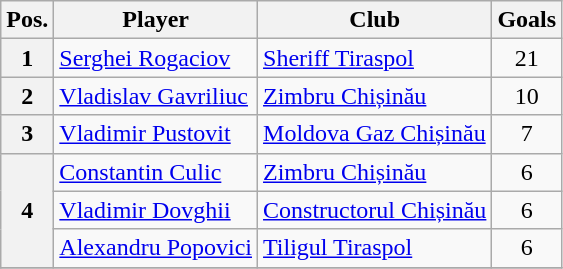<table class="wikitable">
<tr>
<th>Pos.</th>
<th>Player</th>
<th>Club</th>
<th>Goals</th>
</tr>
<tr>
<th align=center>1</th>
<td> <a href='#'>Serghei Rogaciov</a></td>
<td><a href='#'>Sheriff Tiraspol</a></td>
<td align=center>21</td>
</tr>
<tr>
<th align=center>2</th>
<td> <a href='#'>Vladislav Gavriliuc</a></td>
<td><a href='#'>Zimbru Chișinău</a></td>
<td align=center>10</td>
</tr>
<tr>
<th align=center>3</th>
<td> <a href='#'>Vladimir Pustovit</a></td>
<td><a href='#'>Moldova Gaz Chișinău</a></td>
<td align=center>7</td>
</tr>
<tr>
<th rowspan=3 align=center>4</th>
<td> <a href='#'>Constantin Culic</a></td>
<td><a href='#'>Zimbru Chișinău</a></td>
<td align=center>6</td>
</tr>
<tr>
<td> <a href='#'>Vladimir Dovghii</a></td>
<td><a href='#'>Constructorul Chișinău</a></td>
<td align=center>6</td>
</tr>
<tr>
<td> <a href='#'>Alexandru Popovici</a></td>
<td><a href='#'>Tiligul Tiraspol</a></td>
<td align=center>6</td>
</tr>
<tr>
</tr>
</table>
